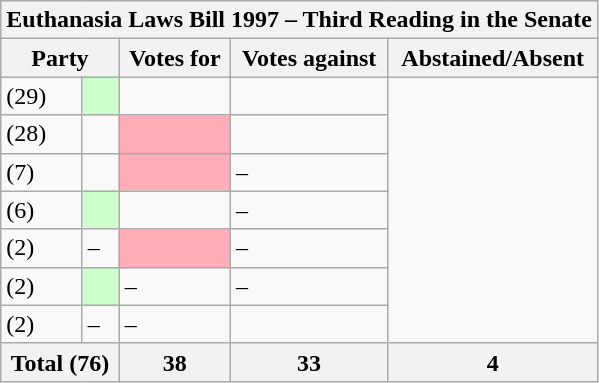<table class="wikitable mw-collapsible mw-collapsed">
<tr>
<th colspan="5">Euthanasia Laws Bill 1997 – Third Reading in the Senate</th>
</tr>
<tr>
<th colspan="2">Party</th>
<th>Votes for</th>
<th>Votes against</th>
<th>Abstained/Absent</th>
</tr>
<tr>
<td> (29)</td>
<td style="background-color:#CCFFCC;"></td>
<td></td>
<td></td>
</tr>
<tr>
<td> (28)</td>
<td></td>
<td style="background-color:#FFAEB9;"></td>
<td></td>
</tr>
<tr>
<td> (7)</td>
<td></td>
<td style="background-color:#FFAEB9;"></td>
<td>–</td>
</tr>
<tr>
<td> (6)</td>
<td style="background-color:#CCFFCC;"></td>
<td></td>
<td>–</td>
</tr>
<tr>
<td> (2)</td>
<td>–</td>
<td style="background-color:#FFAEB9;"></td>
<td>–</td>
</tr>
<tr>
<td> (2)</td>
<td style="background-color:#CCFFCC;"></td>
<td>–</td>
<td>–</td>
</tr>
<tr>
<td> (2)</td>
<td>–</td>
<td>–</td>
<td></td>
</tr>
<tr>
<th colspan=2>Total (76)</th>
<th>38</th>
<th>33</th>
<th>4</th>
</tr>
</table>
